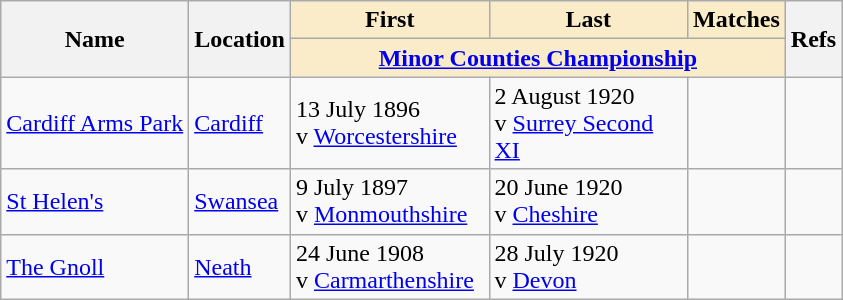<table class="wikitable sortable">
<tr>
<th rowspan="2">Name</th>
<th rowspan="2">Location</th>
<th width="125" class="unsortable" style="background:#faecc8">First</th>
<th width="125" class="unsortable" style="background:#faecc8">Last</th>
<th style="background:#faecc8">Matches</th>
<th rowspan="2" class="unsortable">Refs</th>
</tr>
<tr class="unsortable">
<th colspan="3" style="background:#faecc8"><a href='#'>Minor Counties Championship</a></th>
</tr>
<tr>
<td><a href='#'>Cardiff Arms Park</a><br></td>
<td><a href='#'>Cardiff</a></td>
<td>13 July 1896<br>v <a href='#'>Worcestershire</a></td>
<td>2 August 1920<br>v <a href='#'>Surrey Second XI</a></td>
<td></td>
<td></td>
</tr>
<tr>
<td><a href='#'>St Helen's</a><br></td>
<td><a href='#'>Swansea</a></td>
<td>9 July 1897<br>v <a href='#'>Monmouthshire</a></td>
<td>20 June 1920<br>v <a href='#'>Cheshire</a></td>
<td></td>
<td></td>
</tr>
<tr>
<td><a href='#'>The Gnoll</a></td>
<td><a href='#'>Neath</a></td>
<td>24 June 1908<br>v <a href='#'>Carmarthenshire</a></td>
<td>28 July 1920<br>v <a href='#'>Devon</a></td>
<td></td>
<td></td>
</tr>
</table>
